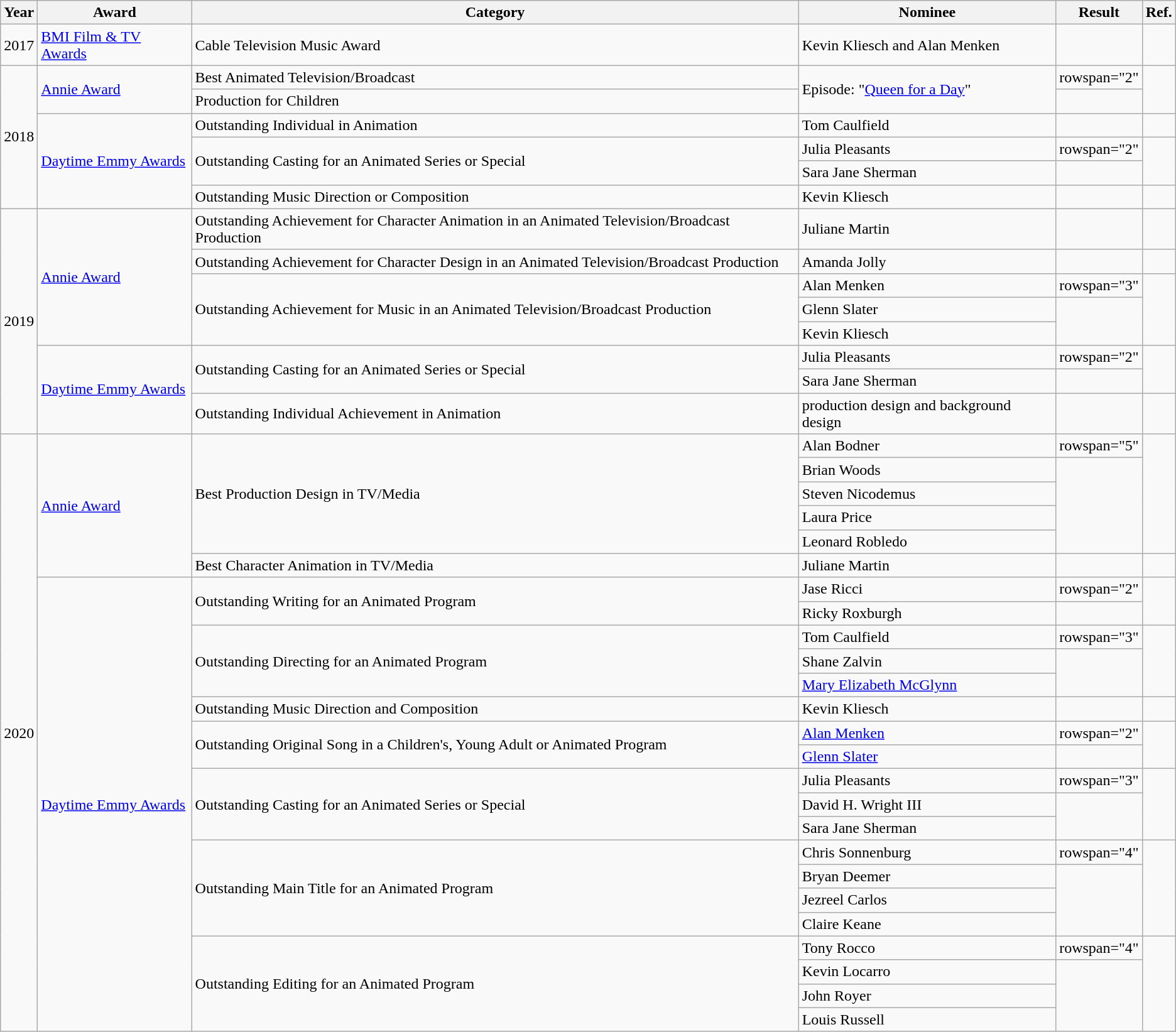<table class="wikitable">
<tr>
<th>Year</th>
<th>Award</th>
<th>Category</th>
<th>Nominee</th>
<th>Result</th>
<th>Ref.</th>
</tr>
<tr>
<td>2017</td>
<td><a href='#'>BMI Film & TV Awards</a></td>
<td>Cable Television Music Award</td>
<td>Kevin Kliesch and Alan Menken</td>
<td></td>
<td></td>
</tr>
<tr>
<td rowspan="6">2018</td>
<td rowspan="2"><a href='#'>Annie Award</a></td>
<td>Best Animated Television/Broadcast</td>
<td rowspan="2">Episode: "<a href='#'>Queen for a Day</a>"</td>
<td>rowspan="2" </td>
<td rowspan="2"></td>
</tr>
<tr>
<td>Production for Children</td>
</tr>
<tr>
<td rowspan="4"><a href='#'>Daytime Emmy Awards</a></td>
<td>Outstanding Individual in Animation</td>
<td>Tom Caulfield</td>
<td></td>
<td align="center"></td>
</tr>
<tr>
<td rowspan="2">Outstanding Casting for an  Animated Series or Special</td>
<td>Julia Pleasants</td>
<td>rowspan="2" </td>
<td rowspan="2" align="center"></td>
</tr>
<tr>
<td>Sara Jane Sherman</td>
</tr>
<tr>
<td>Outstanding Music Direction or Composition</td>
<td>Kevin Kliesch</td>
<td></td>
<td align="center"></td>
</tr>
<tr>
<td rowspan="8">2019</td>
<td rowspan="5"><a href='#'>Annie Award</a></td>
<td>Outstanding Achievement for Character Animation in an Animated Television/Broadcast Production</td>
<td>Juliane Martin</td>
<td></td>
<td align="center"></td>
</tr>
<tr>
<td>Outstanding Achievement for Character Design in an Animated Television/Broadcast Production</td>
<td>Amanda Jolly</td>
<td></td>
<td align="center"></td>
</tr>
<tr>
<td rowspan="3">Outstanding Achievement for Music in an Animated Television/Broadcast Production</td>
<td>Alan Menken</td>
<td>rowspan="3" </td>
<td rowspan="3" align="center"></td>
</tr>
<tr>
<td>Glenn Slater</td>
</tr>
<tr>
<td>Kevin Kliesch</td>
</tr>
<tr>
<td rowspan="3"><a href='#'>Daytime Emmy Awards</a></td>
<td rowspan="2">Outstanding Casting for an Animated Series or Special</td>
<td>Julia Pleasants</td>
<td>rowspan="2" </td>
<td rowspan="2" align="center"></td>
</tr>
<tr>
<td>Sara Jane Sherman</td>
</tr>
<tr>
<td>Outstanding Individual Achievement in Animation</td>
<td>production design and background design</td>
<td></td>
<td align="center"></td>
</tr>
<tr>
<td rowspan="25">2020</td>
<td rowspan="6"><a href='#'>Annie Award</a></td>
<td rowspan="5">Best Production Design in TV/Media</td>
<td>Alan Bodner</td>
<td>rowspan="5" </td>
<td rowspan="5" align="center"></td>
</tr>
<tr>
<td>Brian Woods</td>
</tr>
<tr>
<td>Steven Nicodemus</td>
</tr>
<tr>
<td>Laura Price</td>
</tr>
<tr>
<td>Leonard Robledo</td>
</tr>
<tr>
<td>Best Character Animation in TV/Media</td>
<td>Juliane Martin</td>
<td></td>
<td align= "center"></td>
</tr>
<tr>
<td rowspan="19"><a href='#'>Daytime Emmy Awards</a></td>
<td rowspan="2">Outstanding Writing for an Animated Program</td>
<td>Jase Ricci</td>
<td>rowspan="2" </td>
<td rowspan="2" align= "center"></td>
</tr>
<tr>
<td>Ricky Roxburgh</td>
</tr>
<tr>
<td rowspan="3">Outstanding Directing for an Animated Program</td>
<td>Tom Caulfield</td>
<td>rowspan="3" </td>
<td rowspan="3" align= "center"></td>
</tr>
<tr>
<td>Shane Zalvin</td>
</tr>
<tr>
<td><a href='#'>Mary Elizabeth McGlynn</a></td>
</tr>
<tr>
<td>Outstanding Music Direction and Composition</td>
<td>Kevin Kliesch</td>
<td></td>
<td align= "center"></td>
</tr>
<tr>
<td rowspan="2">Outstanding Original Song in a Children's, Young Adult or Animated Program</td>
<td><a href='#'>Alan Menken</a></td>
<td>rowspan="2" </td>
<td rowspan="2" align= "center"></td>
</tr>
<tr>
<td><a href='#'>Glenn Slater</a></td>
</tr>
<tr>
<td rowspan="3">Outstanding Casting for an Animated Series or Special</td>
<td>Julia Pleasants</td>
<td>rowspan="3" </td>
<td rowspan="3" align="center"></td>
</tr>
<tr>
<td>David H. Wright III</td>
</tr>
<tr>
<td>Sara Jane Sherman</td>
</tr>
<tr>
<td rowspan="4">Outstanding Main Title for an Animated Program</td>
<td>Chris Sonnenburg</td>
<td>rowspan="4" </td>
<td rowspan="4" align= "center"></td>
</tr>
<tr>
<td>Bryan Deemer</td>
</tr>
<tr>
<td>Jezreel Carlos</td>
</tr>
<tr>
<td>Claire Keane</td>
</tr>
<tr>
<td rowspan="4">Outstanding Editing for an Animated Program</td>
<td>Tony Rocco</td>
<td>rowspan="4" </td>
<td rowspan="4" align= "center"></td>
</tr>
<tr>
<td>Kevin Locarro</td>
</tr>
<tr>
<td>John Royer</td>
</tr>
<tr>
<td>Louis Russell</td>
</tr>
</table>
